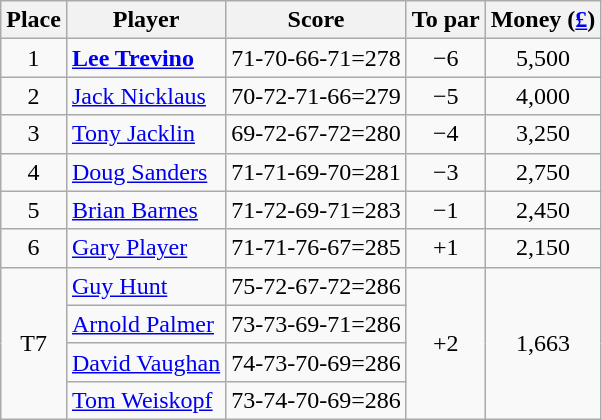<table class="wikitable">
<tr>
<th>Place</th>
<th>Player</th>
<th>Score</th>
<th>To par</th>
<th>Money (<a href='#'>£</a>)</th>
</tr>
<tr>
<td align="center">1</td>
<td> <strong><a href='#'>Lee Trevino</a></strong></td>
<td>71-70-66-71=278</td>
<td align="center">−6</td>
<td align=center>5,500</td>
</tr>
<tr>
<td align="center">2</td>
<td> <a href='#'>Jack Nicklaus</a></td>
<td>70-72-71-66=279</td>
<td align="center">−5</td>
<td align=center>4,000</td>
</tr>
<tr>
<td align="center">3</td>
<td> <a href='#'>Tony Jacklin</a></td>
<td>69-72-67-72=280</td>
<td align="center">−4</td>
<td align=center>3,250</td>
</tr>
<tr>
<td align="center">4</td>
<td> <a href='#'>Doug Sanders</a></td>
<td>71-71-69-70=281</td>
<td align="center">−3</td>
<td align=center>2,750</td>
</tr>
<tr>
<td align="center">5</td>
<td> <a href='#'>Brian Barnes</a></td>
<td>71-72-69-71=283</td>
<td align="center">−1</td>
<td align=center>2,450</td>
</tr>
<tr>
<td align="center">6</td>
<td> <a href='#'>Gary Player</a></td>
<td>71-71-76-67=285</td>
<td align="center">+1</td>
<td align=center>2,150</td>
</tr>
<tr>
<td rowspan=4 align="center">T7</td>
<td> <a href='#'>Guy Hunt</a></td>
<td>75-72-67-72=286</td>
<td rowspan=4 align="center">+2</td>
<td rowspan=4 align=center>1,663</td>
</tr>
<tr>
<td> <a href='#'>Arnold Palmer</a></td>
<td>73-73-69-71=286</td>
</tr>
<tr>
<td> <a href='#'>David Vaughan</a></td>
<td>74-73-70-69=286</td>
</tr>
<tr>
<td> <a href='#'>Tom Weiskopf</a></td>
<td>73-74-70-69=286</td>
</tr>
</table>
